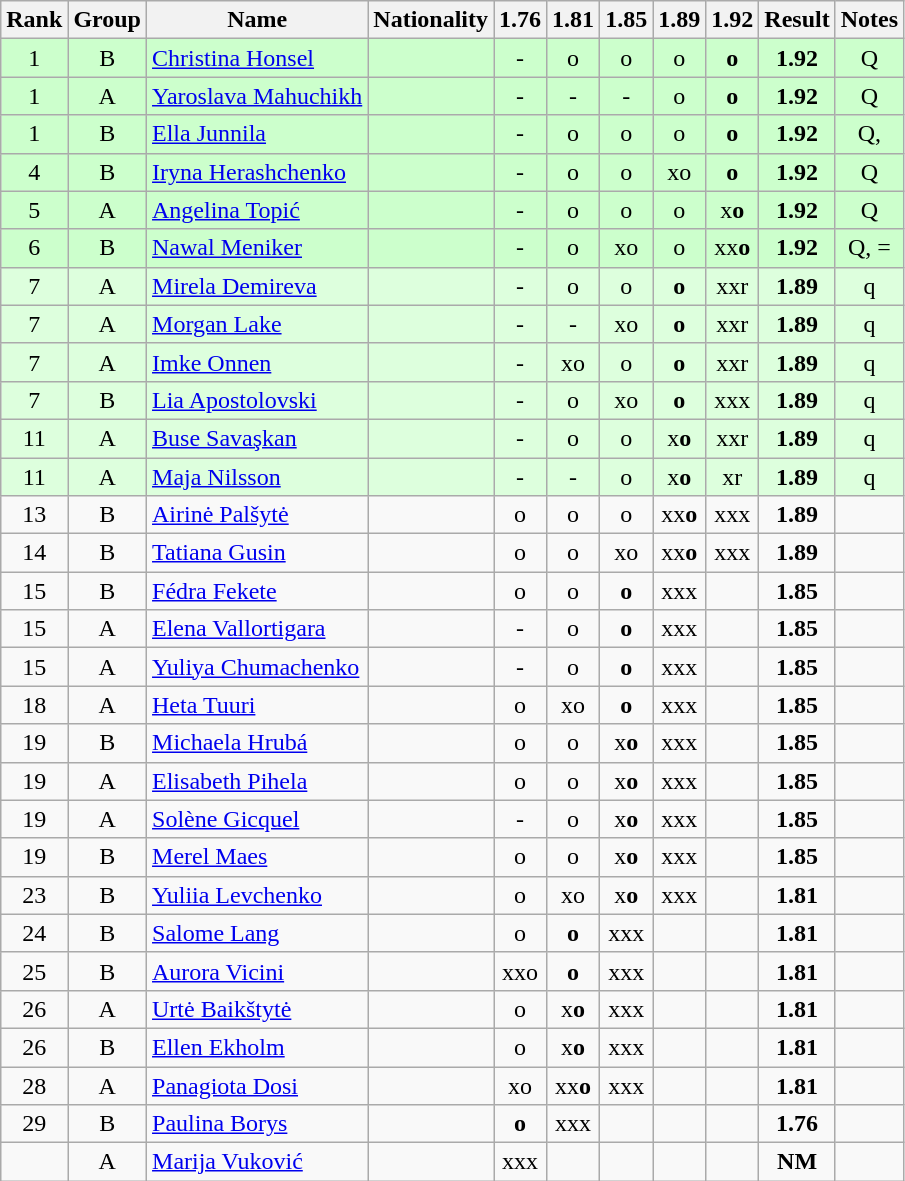<table class="wikitable sortable" style="text-align:center">
<tr>
<th>Rank</th>
<th>Group</th>
<th>Name</th>
<th>Nationality</th>
<th>1.76</th>
<th>1.81</th>
<th>1.85</th>
<th>1.89</th>
<th>1.92</th>
<th>Result</th>
<th>Notes</th>
</tr>
<tr bgcolor=ccffcc>
<td>1</td>
<td>B</td>
<td align=left><a href='#'>Christina Honsel</a></td>
<td align=left></td>
<td>-</td>
<td>o</td>
<td>o</td>
<td>o</td>
<td><strong>o</strong></td>
<td><strong>1.92</strong></td>
<td>Q</td>
</tr>
<tr bgcolor=ccffcc>
<td>1</td>
<td>A</td>
<td align=left><a href='#'>Yaroslava Mahuchikh</a></td>
<td align=left></td>
<td>-</td>
<td>-</td>
<td>-</td>
<td>o</td>
<td><strong>o</strong></td>
<td><strong>1.92</strong></td>
<td>Q</td>
</tr>
<tr bgcolor=ccffcc>
<td>1</td>
<td>B</td>
<td align=left><a href='#'>Ella Junnila</a></td>
<td align=left></td>
<td>-</td>
<td>o</td>
<td>o</td>
<td>o</td>
<td><strong>o</strong></td>
<td><strong>1.92</strong></td>
<td>Q, </td>
</tr>
<tr bgcolor=ccffcc>
<td>4</td>
<td>B</td>
<td align=left><a href='#'>Iryna Herashchenko</a></td>
<td align=left></td>
<td>-</td>
<td>o</td>
<td>o</td>
<td>xo</td>
<td><strong>o</strong></td>
<td><strong>1.92</strong></td>
<td>Q</td>
</tr>
<tr bgcolor=ccffcc>
<td>5</td>
<td>A</td>
<td align=left><a href='#'>Angelina Topić</a></td>
<td align=left></td>
<td>-</td>
<td>o</td>
<td>o</td>
<td>o</td>
<td>x<strong>o</strong></td>
<td><strong>1.92</strong></td>
<td>Q</td>
</tr>
<tr bgcolor=ccffcc>
<td>6</td>
<td>B</td>
<td align=left><a href='#'>Nawal Meniker</a></td>
<td align=left></td>
<td>-</td>
<td>o</td>
<td>xo</td>
<td>o</td>
<td>xx<strong>o</strong></td>
<td><strong>1.92</strong></td>
<td>Q, =</td>
</tr>
<tr bgcolor=ddffdd>
<td>7</td>
<td>A</td>
<td align=left><a href='#'>Mirela Demireva</a></td>
<td align=left></td>
<td>-</td>
<td>o</td>
<td>o</td>
<td><strong>o</strong></td>
<td>xxr</td>
<td><strong>1.89</strong></td>
<td>q</td>
</tr>
<tr bgcolor=ddffdd>
<td>7</td>
<td>A</td>
<td align=left><a href='#'>Morgan Lake</a></td>
<td align=left></td>
<td>-</td>
<td>-</td>
<td>xo</td>
<td><strong>o</strong></td>
<td>xxr</td>
<td><strong>1.89</strong></td>
<td>q</td>
</tr>
<tr bgcolor=ddffdd>
<td>7</td>
<td>A</td>
<td align=left><a href='#'>Imke Onnen</a></td>
<td align=left></td>
<td>-</td>
<td>xo</td>
<td>o</td>
<td><strong>o</strong></td>
<td>xxr</td>
<td><strong>1.89</strong></td>
<td>q</td>
</tr>
<tr bgcolor=ddffdd>
<td>7</td>
<td>B</td>
<td align=left><a href='#'>Lia Apostolovski</a></td>
<td align=left></td>
<td>-</td>
<td>o</td>
<td>xo</td>
<td><strong>o</strong></td>
<td>xxx</td>
<td><strong>1.89</strong></td>
<td>q</td>
</tr>
<tr bgcolor=ddffdd>
<td>11</td>
<td>A</td>
<td align=left><a href='#'>Buse Savaşkan</a></td>
<td align=left></td>
<td>-</td>
<td>o</td>
<td>o</td>
<td>x<strong>o</strong></td>
<td>xxr</td>
<td><strong>1.89</strong></td>
<td>q</td>
</tr>
<tr bgcolor=ddffdd>
<td>11</td>
<td>A</td>
<td align=left><a href='#'>Maja Nilsson</a></td>
<td align=left></td>
<td>-</td>
<td>-</td>
<td>o</td>
<td>x<strong>o</strong></td>
<td>xr</td>
<td><strong>1.89</strong></td>
<td>q</td>
</tr>
<tr>
<td>13</td>
<td>B</td>
<td align=left><a href='#'>Airinė Palšytė</a></td>
<td align=left></td>
<td>o</td>
<td>o</td>
<td>o</td>
<td>xx<strong>o</strong></td>
<td>xxx</td>
<td><strong>1.89</strong></td>
<td></td>
</tr>
<tr>
<td>14</td>
<td>B</td>
<td align=left><a href='#'>Tatiana Gusin</a></td>
<td align=left></td>
<td>o</td>
<td>o</td>
<td>xo</td>
<td>xx<strong>o</strong></td>
<td>xxx</td>
<td><strong>1.89</strong></td>
<td></td>
</tr>
<tr>
<td>15</td>
<td>B</td>
<td align=left><a href='#'>Fédra Fekete</a></td>
<td align=left></td>
<td>o</td>
<td>o</td>
<td><strong>o</strong></td>
<td>xxx</td>
<td></td>
<td><strong>1.85</strong></td>
<td></td>
</tr>
<tr>
<td>15</td>
<td>A</td>
<td align=left><a href='#'>Elena Vallortigara</a></td>
<td align=left></td>
<td>-</td>
<td>o</td>
<td><strong>o</strong></td>
<td>xxx</td>
<td></td>
<td><strong>1.85</strong></td>
<td></td>
</tr>
<tr>
<td>15</td>
<td>A</td>
<td align=left><a href='#'>Yuliya Chumachenko</a></td>
<td align=left></td>
<td>-</td>
<td>o</td>
<td><strong>o</strong></td>
<td>xxx</td>
<td></td>
<td><strong>1.85</strong></td>
<td></td>
</tr>
<tr>
<td>18</td>
<td>A</td>
<td align=left><a href='#'>Heta Tuuri</a></td>
<td align=left></td>
<td>o</td>
<td>xo</td>
<td><strong>o</strong></td>
<td>xxx</td>
<td></td>
<td><strong>1.85</strong></td>
<td></td>
</tr>
<tr>
<td>19</td>
<td>B</td>
<td align=left><a href='#'>Michaela Hrubá</a></td>
<td align=left></td>
<td>o</td>
<td>o</td>
<td>x<strong>o</strong></td>
<td>xxx</td>
<td></td>
<td><strong>1.85</strong></td>
<td></td>
</tr>
<tr>
<td>19</td>
<td>A</td>
<td align=left><a href='#'>Elisabeth Pihela</a></td>
<td align=left></td>
<td>o</td>
<td>o</td>
<td>x<strong>o</strong></td>
<td>xxx</td>
<td></td>
<td><strong>1.85</strong></td>
<td></td>
</tr>
<tr>
<td>19</td>
<td>A</td>
<td align=left><a href='#'>Solène Gicquel</a></td>
<td align=left></td>
<td>-</td>
<td>o</td>
<td>x<strong>o</strong></td>
<td>xxx</td>
<td></td>
<td><strong>1.85</strong></td>
<td></td>
</tr>
<tr>
<td>19</td>
<td>B</td>
<td align=left><a href='#'>Merel Maes</a></td>
<td align=left></td>
<td>o</td>
<td>o</td>
<td>x<strong>o</strong></td>
<td>xxx</td>
<td></td>
<td><strong>1.85</strong></td>
<td></td>
</tr>
<tr>
<td>23</td>
<td>B</td>
<td align=left><a href='#'>Yuliia Levchenko</a></td>
<td align=left></td>
<td>o</td>
<td>xo</td>
<td>x<strong>o</strong></td>
<td>xxx</td>
<td></td>
<td><strong>1.81</strong></td>
<td></td>
</tr>
<tr>
<td>24</td>
<td>B</td>
<td align=left><a href='#'>Salome Lang</a></td>
<td align=left></td>
<td>o</td>
<td><strong>o</strong></td>
<td>xxx</td>
<td></td>
<td></td>
<td><strong>1.81</strong></td>
<td></td>
</tr>
<tr>
<td>25</td>
<td>B</td>
<td align=left><a href='#'>Aurora Vicini</a></td>
<td align=left></td>
<td>xxo</td>
<td><strong>o</strong></td>
<td>xxx</td>
<td></td>
<td></td>
<td><strong>1.81</strong></td>
<td></td>
</tr>
<tr>
<td>26</td>
<td>A</td>
<td align=left><a href='#'>Urtė Baikštytė</a></td>
<td align=left></td>
<td>o</td>
<td>x<strong>o</strong></td>
<td>xxx</td>
<td></td>
<td></td>
<td><strong>1.81</strong></td>
<td></td>
</tr>
<tr>
<td>26</td>
<td>B</td>
<td align=left><a href='#'>Ellen Ekholm</a></td>
<td align=left></td>
<td>o</td>
<td>x<strong>o</strong></td>
<td>xxx</td>
<td></td>
<td></td>
<td><strong>1.81</strong></td>
<td></td>
</tr>
<tr>
<td>28</td>
<td>A</td>
<td align=left><a href='#'>Panagiota Dosi</a></td>
<td align=left></td>
<td>xo</td>
<td>xx<strong>o</strong></td>
<td>xxx</td>
<td></td>
<td></td>
<td><strong>1.81</strong></td>
<td></td>
</tr>
<tr>
<td>29</td>
<td>B</td>
<td align=left><a href='#'>Paulina Borys</a></td>
<td align=left></td>
<td><strong>o</strong></td>
<td>xxx</td>
<td></td>
<td></td>
<td></td>
<td><strong>1.76</strong></td>
<td></td>
</tr>
<tr>
<td></td>
<td>A</td>
<td align=left><a href='#'>Marija Vuković</a></td>
<td align=left></td>
<td>xxx</td>
<td></td>
<td></td>
<td></td>
<td></td>
<td><strong>NM</strong></td>
<td></td>
</tr>
</table>
